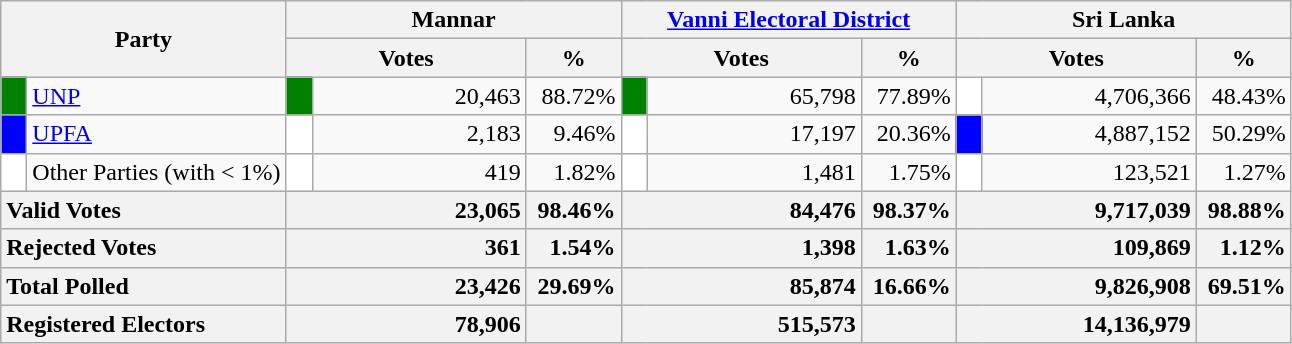<table class="wikitable">
<tr>
<th colspan="2" width="144px"rowspan="2">Party</th>
<th colspan="3" width="216px">Mannar</th>
<th colspan="3" width="216px"><a href='#'>Vanni Electoral District</a></th>
<th colspan="3" width="216px">Sri Lanka</th>
</tr>
<tr>
<th colspan="2" width="144px">Votes</th>
<th>%</th>
<th colspan="2" width="144px">Votes</th>
<th>%</th>
<th colspan="2" width="144px">Votes</th>
<th>%</th>
</tr>
<tr>
<td style="background-color:green;" width="10px"></td>
<td style="text-align:left;"><a href='#'>UNP</a></td>
<td style="background-color:green;" width="10px"></td>
<td style="text-align:right;">20,463</td>
<td style="text-align:right;">88.72%</td>
<td style="background-color:green;" width="10px"></td>
<td style="text-align:right;">65,798</td>
<td style="text-align:right;">77.89%</td>
<td style="background-color:white;" width="10px"></td>
<td style="text-align:right;">4,706,366</td>
<td style="text-align:right;">48.43%</td>
</tr>
<tr>
<td style="background-color:blue;" width="10px"></td>
<td style="text-align:left;"><a href='#'>UPFA</a></td>
<td style="background-color:white;" width="10px"></td>
<td style="text-align:right;">2,183</td>
<td style="text-align:right;">9.46%</td>
<td style="background-color:white;" width="10px"></td>
<td style="text-align:right;">17,197</td>
<td style="text-align:right;">20.36%</td>
<td style="background-color:blue;" width="10px"></td>
<td style="text-align:right;">4,887,152</td>
<td style="text-align:right;">50.29%</td>
</tr>
<tr>
<td style="background-color:white;" width="10px"></td>
<td style="text-align:left;">Other Parties (with < 1%)</td>
<td style="background-color:white;" width="10px"></td>
<td style="text-align:right;">419</td>
<td style="text-align:right;">1.82%</td>
<td style="background-color:white;" width="10px"></td>
<td style="text-align:right;">1,481</td>
<td style="text-align:right;">1.75%</td>
<td style="background-color:white;" width="10px"></td>
<td style="text-align:right;">123,521</td>
<td style="text-align:right;">1.27%</td>
</tr>
<tr>
<th colspan="2" width="144px"style="text-align:left;">Valid Votes</th>
<th style="text-align:right;"colspan="2" width="144px">23,065</th>
<th style="text-align:right;">98.46%</th>
<th style="text-align:right;"colspan="2" width="144px">84,476</th>
<th style="text-align:right;">98.37%</th>
<th style="text-align:right;"colspan="2" width="144px">9,717,039</th>
<th style="text-align:right;">98.88%</th>
</tr>
<tr>
<th colspan="2" width="144px"style="text-align:left;">Rejected Votes</th>
<th style="text-align:right;"colspan="2" width="144px">361</th>
<th style="text-align:right;">1.54%</th>
<th style="text-align:right;"colspan="2" width="144px">1,398</th>
<th style="text-align:right;">1.63%</th>
<th style="text-align:right;"colspan="2" width="144px">109,869</th>
<th style="text-align:right;">1.12%</th>
</tr>
<tr>
<th colspan="2" width="144px"style="text-align:left;">Total Polled</th>
<th style="text-align:right;"colspan="2" width="144px">23,426</th>
<th style="text-align:right;">29.69%</th>
<th style="text-align:right;"colspan="2" width="144px">85,874</th>
<th style="text-align:right;">16.66%</th>
<th style="text-align:right;"colspan="2" width="144px">9,826,908</th>
<th style="text-align:right;">69.51%</th>
</tr>
<tr>
<th colspan="2" width="144px"style="text-align:left;">Registered Electors</th>
<th style="text-align:right;"colspan="2" width="144px">78,906</th>
<th></th>
<th style="text-align:right;"colspan="2" width="144px">515,573</th>
<th></th>
<th style="text-align:right;"colspan="2" width="144px">14,136,979</th>
<th></th>
</tr>
</table>
